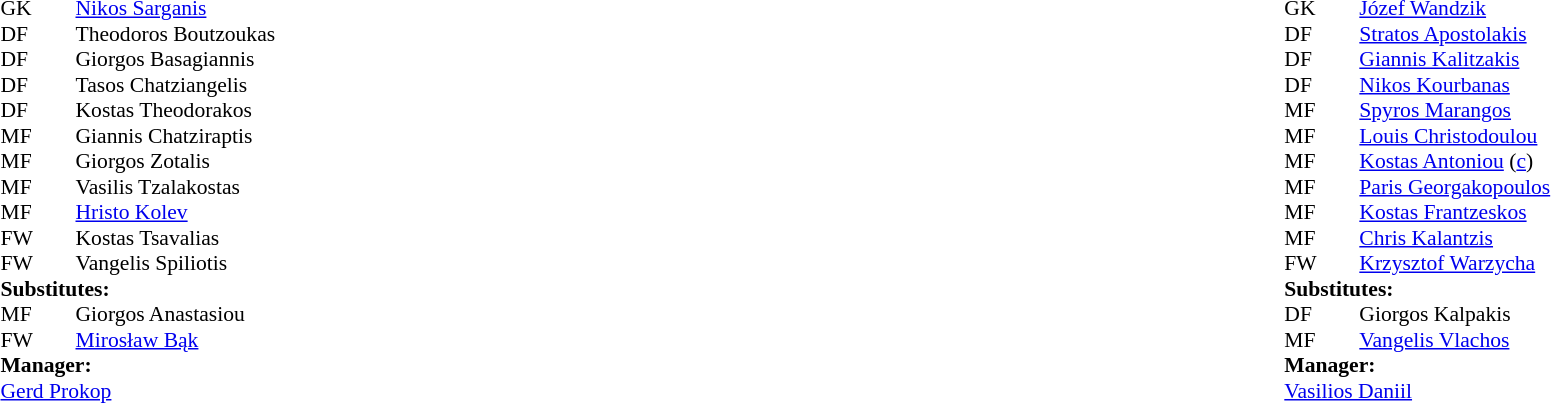<table width="100%">
<tr>
<td valign="top" width="50%"><br><table style="font-size: 90%" cellspacing="0" cellpadding="0">
<tr>
<th width="25"></th>
<th width="25"></th>
</tr>
<tr>
<td>GK</td>
<td></td>
<td> <a href='#'>Nikos Sarganis</a></td>
</tr>
<tr>
<td>DF</td>
<td></td>
<td> Theodoros Boutzoukas</td>
</tr>
<tr>
<td>DF</td>
<td></td>
<td> Giorgos Basagiannis</td>
</tr>
<tr>
<td>DF</td>
<td></td>
<td> Tasos Chatziangelis</td>
</tr>
<tr>
<td>DF</td>
<td></td>
<td> Kostas Theodorakos</td>
</tr>
<tr>
<td>MF</td>
<td></td>
<td> Giannis Chatziraptis</td>
<td></td>
</tr>
<tr>
<td>MF</td>
<td></td>
<td> Giorgos Zotalis</td>
</tr>
<tr>
<td>MF</td>
<td></td>
<td> Vasilis Tzalakostas</td>
</tr>
<tr>
<td>MF</td>
<td></td>
<td> <a href='#'>Hristo Kolev</a></td>
<td></td>
</tr>
<tr>
<td>FW</td>
<td></td>
<td> Kostas Tsavalias</td>
</tr>
<tr>
<td>FW</td>
<td></td>
<td> Vangelis Spiliotis</td>
</tr>
<tr>
<td colspan=4><strong>Substitutes:</strong></td>
</tr>
<tr>
<td>MF</td>
<td></td>
<td> Giorgos Anastasiou</td>
<td></td>
</tr>
<tr>
<td>FW</td>
<td></td>
<td> <a href='#'>Mirosław Bąk</a></td>
<td></td>
</tr>
<tr>
<td colspan=4><strong>Manager:</strong></td>
</tr>
<tr>
<td colspan="4"> <a href='#'>Gerd Prokop</a></td>
</tr>
</table>
</td>
<td valign="top" width="50%"><br><table style="font-size: 90%" cellspacing="0" cellpadding="0" align="center">
<tr>
<th width="25"></th>
<th width="25"></th>
</tr>
<tr>
<td>GK</td>
<td></td>
<td> <a href='#'>Józef Wandzik</a></td>
</tr>
<tr>
<td>DF</td>
<td></td>
<td> <a href='#'>Stratos Apostolakis</a></td>
</tr>
<tr>
<td>DF</td>
<td></td>
<td> <a href='#'>Giannis Kalitzakis</a></td>
</tr>
<tr>
<td>DF</td>
<td></td>
<td> <a href='#'>Nikos Kourbanas</a></td>
</tr>
<tr>
<td>MF</td>
<td></td>
<td> <a href='#'>Spyros Marangos</a></td>
</tr>
<tr>
<td>MF</td>
<td></td>
<td> <a href='#'>Louis Christodoulou</a></td>
</tr>
<tr>
<td>MF</td>
<td></td>
<td> <a href='#'>Kostas Antoniou</a> (<a href='#'>c</a>)</td>
</tr>
<tr>
<td>MF</td>
<td></td>
<td> <a href='#'>Paris Georgakopoulos</a></td>
<td></td>
</tr>
<tr>
<td>MF</td>
<td></td>
<td> <a href='#'>Kostas Frantzeskos</a></td>
<td></td>
</tr>
<tr>
<td>MF</td>
<td></td>
<td> <a href='#'>Chris Kalantzis</a></td>
</tr>
<tr>
<td>FW</td>
<td></td>
<td> <a href='#'>Krzysztof Warzycha</a></td>
</tr>
<tr>
<td colspan=4><strong>Substitutes:</strong></td>
</tr>
<tr>
<td>DF</td>
<td></td>
<td> Giorgos Kalpakis</td>
<td></td>
</tr>
<tr>
<td>MF</td>
<td></td>
<td> <a href='#'>Vangelis Vlachos</a></td>
<td></td>
</tr>
<tr>
<td colspan=4><strong>Manager:</strong></td>
</tr>
<tr>
<td colspan="4"> <a href='#'>Vasilios Daniil</a></td>
</tr>
</table>
</td>
</tr>
</table>
